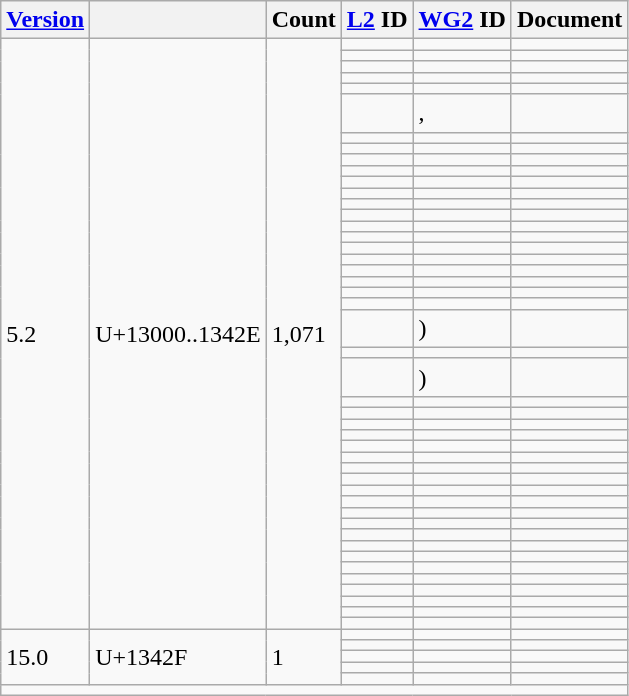<table class="wikitable collapsible sticky-header">
<tr>
<th><a href='#'>Version</a></th>
<th></th>
<th>Count</th>
<th><a href='#'>L2</a> ID</th>
<th><a href='#'>WG2</a> ID</th>
<th>Document</th>
</tr>
<tr>
<td rowspan="46">5.2</td>
<td rowspan="46">U+13000..1342E</td>
<td rowspan="46">1,071</td>
<td></td>
<td></td>
<td></td>
</tr>
<tr>
<td></td>
<td></td>
<td></td>
</tr>
<tr>
<td></td>
<td></td>
<td></td>
</tr>
<tr>
<td></td>
<td></td>
<td></td>
</tr>
<tr>
<td></td>
<td></td>
<td></td>
</tr>
<tr>
<td></td>
<td>, </td>
<td></td>
</tr>
<tr>
<td></td>
<td></td>
<td></td>
</tr>
<tr>
<td></td>
<td></td>
<td></td>
</tr>
<tr>
<td></td>
<td></td>
<td></td>
</tr>
<tr>
<td></td>
<td></td>
<td></td>
</tr>
<tr>
<td></td>
<td></td>
<td></td>
</tr>
<tr>
<td></td>
<td></td>
<td></td>
</tr>
<tr>
<td></td>
<td></td>
<td></td>
</tr>
<tr>
<td></td>
<td></td>
<td></td>
</tr>
<tr>
<td></td>
<td></td>
<td></td>
</tr>
<tr>
<td></td>
<td></td>
<td></td>
</tr>
<tr>
<td></td>
<td></td>
<td></td>
</tr>
<tr>
<td></td>
<td></td>
<td></td>
</tr>
<tr>
<td></td>
<td></td>
<td></td>
</tr>
<tr>
<td></td>
<td></td>
<td></td>
</tr>
<tr>
<td></td>
<td></td>
<td></td>
</tr>
<tr>
<td></td>
<td></td>
<td></td>
</tr>
<tr>
<td></td>
<td> )</td>
<td></td>
</tr>
<tr>
<td></td>
<td></td>
<td></td>
</tr>
<tr>
<td></td>
<td> )</td>
<td></td>
</tr>
<tr>
<td></td>
<td></td>
<td></td>
</tr>
<tr>
<td></td>
<td></td>
<td></td>
</tr>
<tr>
<td></td>
<td></td>
<td></td>
</tr>
<tr>
<td></td>
<td></td>
<td></td>
</tr>
<tr>
<td></td>
<td></td>
<td></td>
</tr>
<tr>
<td></td>
<td></td>
<td></td>
</tr>
<tr>
<td></td>
<td></td>
<td></td>
</tr>
<tr>
<td></td>
<td></td>
<td></td>
</tr>
<tr>
<td></td>
<td></td>
<td></td>
</tr>
<tr>
<td></td>
<td></td>
<td></td>
</tr>
<tr>
<td></td>
<td></td>
<td></td>
</tr>
<tr>
<td></td>
<td></td>
<td></td>
</tr>
<tr>
<td></td>
<td></td>
<td></td>
</tr>
<tr>
<td></td>
<td></td>
<td></td>
</tr>
<tr>
<td></td>
<td></td>
<td></td>
</tr>
<tr>
<td></td>
<td></td>
<td></td>
</tr>
<tr>
<td></td>
<td></td>
<td></td>
</tr>
<tr>
<td></td>
<td></td>
<td></td>
</tr>
<tr>
<td></td>
<td></td>
<td></td>
</tr>
<tr>
<td></td>
<td></td>
<td></td>
</tr>
<tr>
<td></td>
<td></td>
<td></td>
</tr>
<tr>
<td rowspan="5">15.0</td>
<td rowspan="5">U+1342F</td>
<td rowspan="5">1</td>
<td></td>
<td></td>
<td></td>
</tr>
<tr>
<td></td>
<td></td>
<td></td>
</tr>
<tr>
<td></td>
<td></td>
<td></td>
</tr>
<tr>
<td></td>
<td></td>
<td></td>
</tr>
<tr>
<td></td>
<td></td>
<td></td>
</tr>
<tr class="sortbottom">
<td colspan="6"></td>
</tr>
</table>
